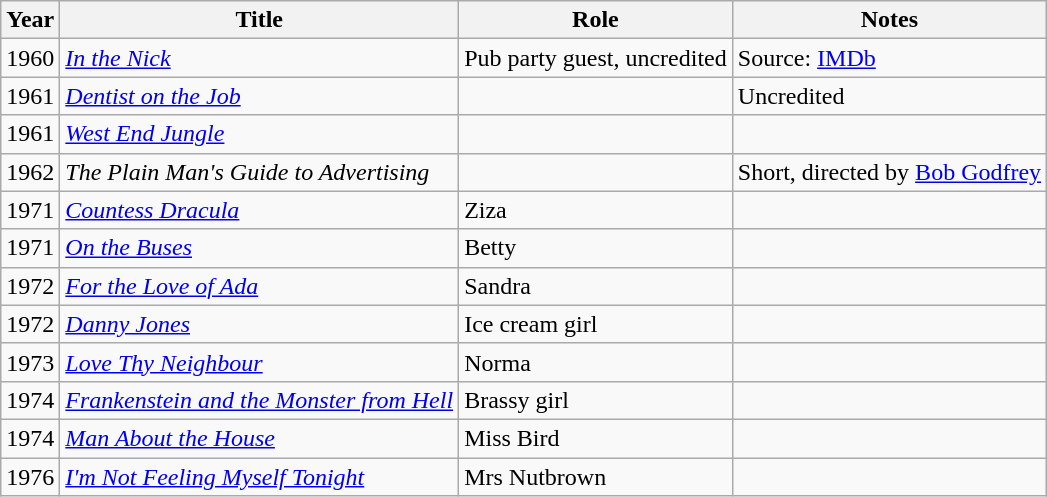<table class="wikitable">
<tr>
<th>Year</th>
<th>Title</th>
<th>Role</th>
<th>Notes</th>
</tr>
<tr>
<td>1960</td>
<td><em><a href='#'>In the Nick</a></em></td>
<td>Pub party guest, uncredited</td>
<td>Source: <a href='#'>IMDb</a></td>
</tr>
<tr>
<td>1961</td>
<td><em><a href='#'>Dentist on the Job</a></em></td>
<td></td>
<td>Uncredited</td>
</tr>
<tr>
<td>1961</td>
<td><em><a href='#'>West End Jungle</a></em></td>
<td></td>
<td></td>
</tr>
<tr>
<td>1962</td>
<td><em>The Plain Man's Guide to Advertising</em></td>
<td></td>
<td>Short, directed by <a href='#'>Bob Godfrey</a></td>
</tr>
<tr>
<td>1971</td>
<td><em><a href='#'>Countess Dracula</a></em></td>
<td>Ziza</td>
<td></td>
</tr>
<tr>
<td>1971</td>
<td><em><a href='#'>On the Buses</a></em></td>
<td>Betty</td>
<td></td>
</tr>
<tr>
<td>1972</td>
<td><em><a href='#'>For the Love of Ada</a></em></td>
<td>Sandra</td>
<td></td>
</tr>
<tr>
<td>1972</td>
<td><em><a href='#'>Danny Jones</a></em></td>
<td>Ice cream girl</td>
<td></td>
</tr>
<tr>
<td>1973</td>
<td><em><a href='#'>Love Thy Neighbour</a></em></td>
<td>Norma</td>
<td></td>
</tr>
<tr>
<td>1974</td>
<td><em><a href='#'>Frankenstein and the Monster from Hell</a></em></td>
<td>Brassy girl</td>
<td></td>
</tr>
<tr>
<td>1974</td>
<td><em><a href='#'>Man About the House</a></em></td>
<td>Miss Bird</td>
<td></td>
</tr>
<tr>
<td>1976</td>
<td><em><a href='#'>I'm Not Feeling Myself Tonight</a></em></td>
<td>Mrs Nutbrown</td>
<td></td>
</tr>
</table>
